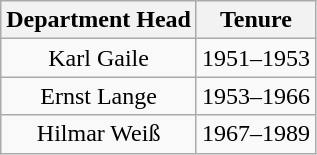<table class="wikitable" style="text-align: center;">
<tr>
<th>Department Head</th>
<th>Tenure</th>
</tr>
<tr>
<td>Karl Gaile</td>
<td>1951–1953</td>
</tr>
<tr>
<td>Ernst Lange</td>
<td>1953–1966</td>
</tr>
<tr>
<td>Hilmar Weiß</td>
<td>1967–1989</td>
</tr>
</table>
